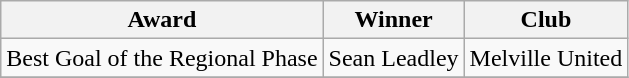<table class="wikitable">
<tr>
<th>Award</th>
<th>Winner</th>
<th>Club</th>
</tr>
<tr>
<td>Best Goal of the Regional Phase</td>
<td> Sean Leadley</td>
<td>Melville United</td>
</tr>
<tr>
</tr>
</table>
